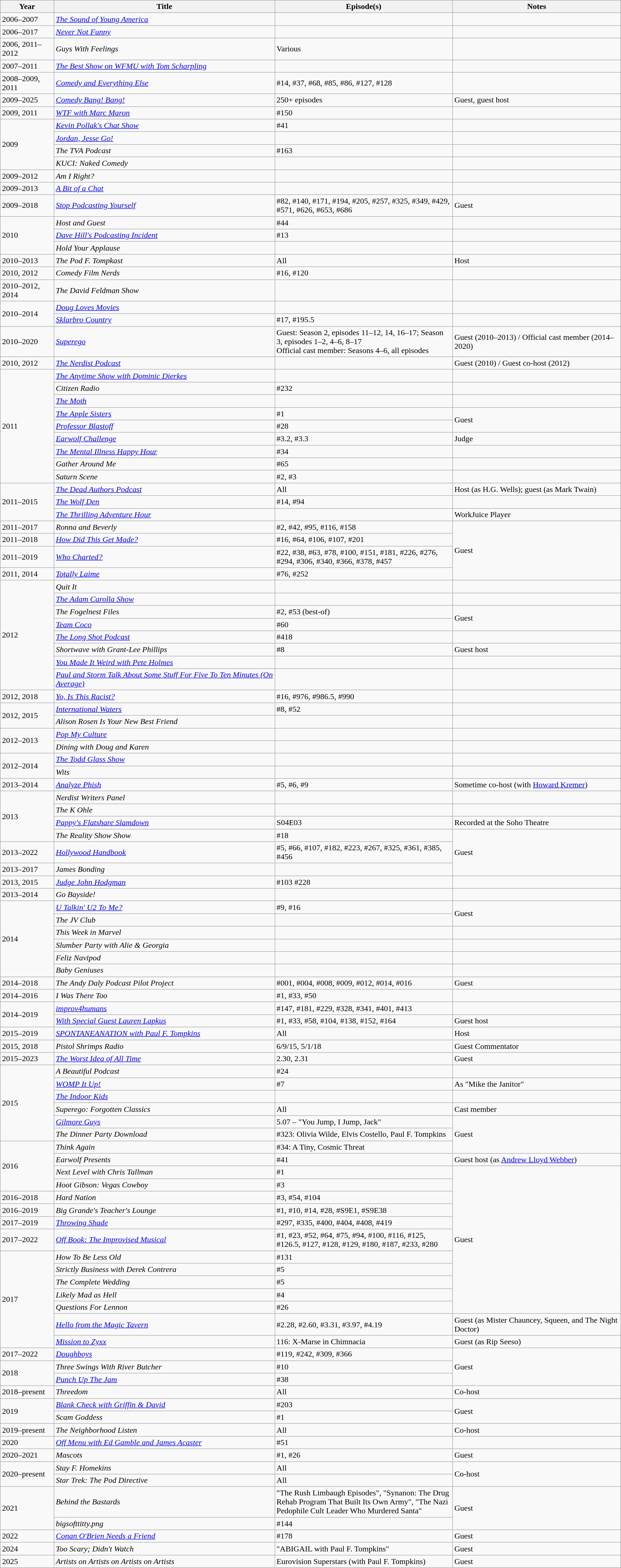<table class="wikitable sortable">
<tr>
<th>Year</th>
<th>Title</th>
<th scope="col" width="350px">Episode(s)</th>
<th>Notes</th>
</tr>
<tr>
<td>2006–2007</td>
<td><em><a href='#'>The Sound of Young America</a></em></td>
<td></td>
<td></td>
</tr>
<tr>
<td>2006–2017</td>
<td><em><a href='#'>Never Not Funny</a></em></td>
<td></td>
<td></td>
</tr>
<tr>
<td>2006, 2011–2012</td>
<td><em>Guys With Feelings</em></td>
<td>Various</td>
<td></td>
</tr>
<tr>
<td>2007–2011</td>
<td><em><a href='#'>The Best Show on WFMU with Tom Scharpling</a></em></td>
<td></td>
<td></td>
</tr>
<tr>
<td>2008–2009, 2011</td>
<td><em><a href='#'>Comedy and Everything Else</a></em></td>
<td>#14, #37, #68, #85, #86, #127, #128</td>
<td></td>
</tr>
<tr>
<td>2009–2025</td>
<td><em><a href='#'>Comedy Bang! Bang!</a></em></td>
<td>250+ episodes</td>
<td>Guest, guest host</td>
</tr>
<tr>
<td>2009, 2011</td>
<td><em><a href='#'>WTF with Marc Maron</a></em></td>
<td>#150</td>
<td></td>
</tr>
<tr>
<td rowspan="4">2009</td>
<td><em><a href='#'>Kevin Pollak's Chat Show</a></em></td>
<td>#41</td>
<td></td>
</tr>
<tr>
<td><em><a href='#'>Jordan, Jesse Go!</a></em></td>
<td></td>
<td></td>
</tr>
<tr>
<td><em>The TVA Podcast</em></td>
<td>#163</td>
<td></td>
</tr>
<tr>
<td><em>KUCI: Naked Comedy</em></td>
<td></td>
<td></td>
</tr>
<tr>
<td>2009–2012</td>
<td><em>Am I Right?</em></td>
<td></td>
<td></td>
</tr>
<tr>
<td>2009–2013</td>
<td><em><a href='#'>A Bit of a Chat</a></em></td>
<td></td>
<td></td>
</tr>
<tr>
<td>2009–2018</td>
<td><em><a href='#'>Stop Podcasting Yourself</a></em></td>
<td>#82, #140, #171, #194, #205, #257, #325, #349, #429, #571, #626, #653, #686</td>
<td>Guest</td>
</tr>
<tr>
<td rowspan="3">2010</td>
<td><em>Host and Guest</em></td>
<td>#44</td>
<td></td>
</tr>
<tr>
<td><em><a href='#'>Dave Hill's Podcasting Incident</a></em></td>
<td>#13</td>
<td></td>
</tr>
<tr>
<td><em>Hold Your Applause</em></td>
<td></td>
<td></td>
</tr>
<tr>
<td>2010–2013</td>
<td><em>The Pod F. Tompkast</em></td>
<td>All</td>
<td>Host</td>
</tr>
<tr>
<td>2010, 2012</td>
<td><em>Comedy Film Nerds</em></td>
<td>#16, #120</td>
<td></td>
</tr>
<tr>
<td>2010–2012, 2014</td>
<td><em>The David Feldman Show</em></td>
<td></td>
<td></td>
</tr>
<tr>
<td rowspan=2>2010–2014</td>
<td><em><a href='#'>Doug Loves Movies</a></em></td>
<td></td>
<td></td>
</tr>
<tr>
<td><em><a href='#'>Sklarbro Country</a></em></td>
<td>#17, #195.5</td>
<td></td>
</tr>
<tr>
<td>2010–2020</td>
<td><em><a href='#'>Superego</a></em></td>
<td>Guest: Season 2, episodes 11–12, 14, 16–17; Season 3, episodes 1–2, 4–6, 8–17<br>Official cast member: Seasons 4–6, all episodes</td>
<td>Guest (2010–2013) / Official cast member (2014–2020)</td>
</tr>
<tr>
<td>2010, 2012</td>
<td><em><a href='#'>The Nerdist Podcast</a></em></td>
<td></td>
<td>Guest (2010) / Guest co-host (2012)</td>
</tr>
<tr>
<td rowspan="9">2011</td>
<td><em><a href='#'>The Anytime Show with Dominic Dierkes</a></em></td>
<td></td>
<td></td>
</tr>
<tr>
<td><em>Citizen Radio</em></td>
<td>#232</td>
<td></td>
</tr>
<tr>
<td><em><a href='#'>The Moth</a></em></td>
<td></td>
<td></td>
</tr>
<tr>
<td><em><a href='#'>The Apple Sisters</a></em></td>
<td>#1</td>
<td rowspan="2">Guest</td>
</tr>
<tr>
<td><em><a href='#'>Professor Blastoff</a></em></td>
<td>#28</td>
</tr>
<tr>
<td><em><a href='#'>Earwolf Challenge</a></em></td>
<td>#3.2, #3.3</td>
<td>Judge</td>
</tr>
<tr>
<td><em><a href='#'>The Mental Illness Happy Hour</a></em></td>
<td>#34</td>
<td></td>
</tr>
<tr>
<td><em>Gather Around Me</em></td>
<td>#65</td>
<td></td>
</tr>
<tr>
<td><em>Saturn Scene</em></td>
<td>#2, #3</td>
<td></td>
</tr>
<tr>
<td rowspan=3>2011–2015</td>
<td><em><a href='#'>The Dead Authors Podcast</a></em></td>
<td>All</td>
<td>Host (as H.G. Wells); guest (as Mark Twain)</td>
</tr>
<tr>
<td><em><a href='#'>The Wolf Den</a></em></td>
<td>#14, #94</td>
<td></td>
</tr>
<tr>
<td><em><a href='#'>The Thrilling Adventure Hour</a></em></td>
<td></td>
<td>WorkJuice Player</td>
</tr>
<tr>
<td>2011–2017</td>
<td><em>Ronna and Beverly</em></td>
<td>#2, #42, #95, #116, #158</td>
<td rowspan="4">Guest</td>
</tr>
<tr>
<td>2011–2018</td>
<td><em><a href='#'>How Did This Get Made?</a></em></td>
<td>#16, #64, #106, #107, #201</td>
</tr>
<tr>
<td>2011–2019</td>
<td><em><a href='#'>Who Charted?</a></em></td>
<td>#22, #38, #63, #78, #100, #151, #181, #226, #276, #294, #306, #340, #366, #378, #457</td>
</tr>
<tr>
<td>2011, 2014</td>
<td><em><a href='#'>Totally Laime</a></em></td>
<td>#76, #252</td>
</tr>
<tr>
<td rowspan="8">2012</td>
<td><em>Quit It</em></td>
<td></td>
<td></td>
</tr>
<tr>
<td><em><a href='#'>The Adam Carolla Show</a></em></td>
<td></td>
<td></td>
</tr>
<tr>
<td><em>The Fogelnest Files</em></td>
<td>#2, #53 (best-of)</td>
<td rowspan="2">Guest</td>
</tr>
<tr>
<td><em><a href='#'>Team Coco</a></em></td>
<td>#60</td>
</tr>
<tr>
<td><em><a href='#'>The Long Shot Podcast</a></em></td>
<td>#418</td>
<td></td>
</tr>
<tr>
<td><em>Shortwave with Grant-Lee Phillips</em></td>
<td>#8</td>
<td>Guest host</td>
</tr>
<tr>
<td><em><a href='#'>You Made It Weird with Pete Holmes</a></em></td>
<td></td>
<td></td>
</tr>
<tr>
<td><em><a href='#'>Paul and Storm Talk About Some Stuff For Five To Ten Minutes (On Average)</a></em></td>
<td></td>
<td></td>
</tr>
<tr>
<td>2012, 2018</td>
<td><em><a href='#'>Yo, Is This Racist?</a></em></td>
<td>#16, #976, #986.5, #990</td>
<td></td>
</tr>
<tr>
<td rowspan=2>2012, 2015</td>
<td><em><a href='#'>International Waters</a></em></td>
<td>#8, #52</td>
<td></td>
</tr>
<tr>
<td><em>Alison Rosen Is Your New Best Friend</em></td>
<td></td>
<td></td>
</tr>
<tr>
<td rowspan=2>2012–2013</td>
<td><em><a href='#'>Pop My Culture</a></em></td>
<td></td>
<td></td>
</tr>
<tr>
<td><em>Dining with Doug and Karen</em></td>
<td></td>
<td></td>
</tr>
<tr>
<td rowspan="2">2012–2014</td>
<td><em><a href='#'>The Todd Glass Show</a></em></td>
<td></td>
<td></td>
</tr>
<tr>
<td><em>Wits</em></td>
<td></td>
<td></td>
</tr>
<tr>
<td>2013–2014</td>
<td><em><a href='#'>Analyze Phish</a></em></td>
<td>#5, #6, #9</td>
<td>Sometime co-host (with <a href='#'>Howard Kremer</a>)</td>
</tr>
<tr>
<td rowspan="4">2013</td>
<td><em>Nerdist Writers Panel</em></td>
<td></td>
<td></td>
</tr>
<tr>
<td><em>The K Ohle</em></td>
<td></td>
<td></td>
</tr>
<tr>
<td><em><a href='#'>Pappy's Flatshare Slamdown</a></em></td>
<td>S04E03</td>
<td>Recorded at the Soho Theatre</td>
</tr>
<tr>
<td><em>The Reality Show Show</em></td>
<td>#18</td>
<td rowspan="3">Guest</td>
</tr>
<tr>
<td>2013–2022</td>
<td><em><a href='#'>Hollywood Handbook</a></em></td>
<td>#5, #66, #107, #182, #223, #267, #325, #361, #385, #456</td>
</tr>
<tr>
<td>2013–2017</td>
<td><em>James Bonding</em></td>
<td></td>
</tr>
<tr>
<td>2013, 2015</td>
<td><em><a href='#'>Judge John Hodgman</a></em></td>
<td>#103 #228</td>
<td></td>
</tr>
<tr>
<td>2013–2014</td>
<td><em>Go Bayside!</em></td>
<td></td>
<td></td>
</tr>
<tr>
<td rowspan="6">2014</td>
<td><em><a href='#'>U Talkin' U2 To Me?</a></em></td>
<td>#9, #16</td>
<td rowspan="2">Guest</td>
</tr>
<tr>
<td><em>The JV Club</em></td>
<td></td>
</tr>
<tr>
<td><em>This Week in Marvel</em></td>
<td></td>
<td></td>
</tr>
<tr>
<td><em>Slumber Party with Alie & Georgia</em></td>
<td></td>
<td></td>
</tr>
<tr>
<td><em>Feliz Navipod</em></td>
<td></td>
<td></td>
</tr>
<tr>
<td><em>Baby Geniuses</em></td>
<td></td>
<td></td>
</tr>
<tr>
<td>2014–2018</td>
<td><em>The Andy Daly Podcast Pilot Project</em></td>
<td>#001, #004, #008, #009, #012, #014, #016</td>
<td>Guest</td>
</tr>
<tr>
<td>2014–2016</td>
<td><em>I Was There Too</em></td>
<td>#1, #33, #50</td>
<td></td>
</tr>
<tr>
<td rowspan="2">2014–2019</td>
<td><em><a href='#'>improv4humans</a></em></td>
<td>#147, #181, #229, #328, #341, #401, #413</td>
<td></td>
</tr>
<tr>
<td><em><a href='#'>With Special Guest Lauren Lapkus</a></em></td>
<td>#1, #33, #58, #104, #138, #152, #164</td>
<td>Guest host</td>
</tr>
<tr>
<td>2015–2019</td>
<td><em><a href='#'>SPONTANEANATION with Paul F. Tompkins</a></em></td>
<td>All</td>
<td>Host</td>
</tr>
<tr>
<td>2015, 2018</td>
<td><em>Pistol Shrimps Radio</em></td>
<td>6/9/15, 5/1/18</td>
<td>Guest Commentator</td>
</tr>
<tr>
<td>2015–2023</td>
<td><em><a href='#'>The Worst Idea of All Time</a></em></td>
<td>2.30, 2.31</td>
<td>Guest</td>
</tr>
<tr>
<td rowspan="6">2015</td>
<td><em>A Beautiful Podcast</em></td>
<td>#24</td>
<td></td>
</tr>
<tr>
<td><em><a href='#'>WOMP It Up!</a></em></td>
<td>#7</td>
<td>As "Mike the Janitor"</td>
</tr>
<tr>
<td><em><a href='#'>The Indoor Kids</a></em></td>
<td></td>
<td></td>
</tr>
<tr>
<td><em>Superego: Forgotten Classics</em></td>
<td>All</td>
<td>Cast member</td>
</tr>
<tr>
<td><em><a href='#'>Gilmore Guys</a></em></td>
<td>5.07 – "You Jump, I Jump, Jack"</td>
<td rowspan="3">Guest</td>
</tr>
<tr>
<td><em>The Dinner Party Download</em></td>
<td>#323: Olivia Wilde, Elvis Costello, Paul F. Tompkins</td>
</tr>
<tr>
<td rowspan="4">2016</td>
<td><em>Think Again</em></td>
<td>#34: A Tiny, Cosmic Threat</td>
</tr>
<tr>
<td><em>Earwolf Presents</em></td>
<td>#41</td>
<td>Guest host (as <a href='#'>Andrew Lloyd Webber</a>)</td>
</tr>
<tr>
<td><em>Next Level with Chris Tallman</em></td>
<td>#1</td>
<td rowspan=11>Guest</td>
</tr>
<tr>
<td><em>Hoot Gibson: Vegas Cowboy</em></td>
<td>#3</td>
</tr>
<tr>
<td>2016–2018</td>
<td><em>Hard Nation</em></td>
<td>#3, #54, #104</td>
</tr>
<tr>
<td>2016–2019</td>
<td><em>Big Grande's Teacher's Lounge</em></td>
<td>#1, #10, #14, #28, #S9E1, #S9E38</td>
</tr>
<tr>
<td>2017–2019</td>
<td><em><a href='#'>Throwing Shade</a></em></td>
<td>#297, #335, #400, #404, #408, #419</td>
</tr>
<tr>
<td>2017–2022</td>
<td><em><a href='#'>Off Book: The Improvised Musical</a></em></td>
<td>#1, #23, #52, #64, #75, #94, #100, #116, #125, #126.5, #127, #128, #129, #180, #187, #233, #280</td>
</tr>
<tr>
<td rowspan="7">2017</td>
<td><em>How To Be Less Old</em></td>
<td>#131</td>
</tr>
<tr>
<td><em>Strictly Business with Derek Contrera</em></td>
<td>#5</td>
</tr>
<tr>
<td><em>The Complete Wedding</em></td>
<td>#5</td>
</tr>
<tr>
<td><em>Likely Mad as Hell</em></td>
<td>#4</td>
</tr>
<tr>
<td><em>Questions For Lennon</em></td>
<td>#26</td>
</tr>
<tr>
<td><em><a href='#'>Hello from the Magic Tavern</a></em></td>
<td>#2.28, #2.60, #3.31, #3.97, #4.19</td>
<td>Guest (as Mister Chauncey, Squeen, and The Night Doctor)</td>
</tr>
<tr>
<td><em><a href='#'>Mission to Zyxx</a></em></td>
<td>116: X-Marse in Chimnacia</td>
<td>Guest (as Rip Seeso)</td>
</tr>
<tr>
<td>2017–2022</td>
<td><em><a href='#'>Doughboys</a></em></td>
<td>#119, #242, #309, #366</td>
<td rowspan="3">Guest</td>
</tr>
<tr>
<td rowspan="2">2018</td>
<td><em>Three Swings With River Butcher</em></td>
<td>#10</td>
</tr>
<tr>
<td><em><a href='#'>Punch Up The Jam</a></em></td>
<td>#38</td>
</tr>
<tr>
<td>2018–present</td>
<td><em>Threedom</em></td>
<td>All</td>
<td>Co-host</td>
</tr>
<tr>
<td rowspan="2">2019</td>
<td><em><a href='#'>Blank Check with Griffin & David</a></em></td>
<td>#203</td>
<td rowspan="2">Guest</td>
</tr>
<tr>
<td><em>Scam Goddess</em></td>
<td>#1</td>
</tr>
<tr>
<td>2019–present</td>
<td><em>The Neighborhood Listen</em></td>
<td>All</td>
<td>Co-host</td>
</tr>
<tr>
<td>2020</td>
<td><em><a href='#'>Off Menu with Ed Gamble and James Acaster</a></em></td>
<td>#51</td>
<td></td>
</tr>
<tr>
<td>2020–2021</td>
<td><em>Mascots</em></td>
<td>#1, #26</td>
<td>Guest</td>
</tr>
<tr>
<td rowspan="2">2020–present</td>
<td><em>Stay F. Homekins</em></td>
<td>All</td>
<td rowspan="2">Co-host</td>
</tr>
<tr>
<td><em>Star Trek: The Pod Directive</em></td>
<td>All</td>
</tr>
<tr>
<td rowspan="2">2021</td>
<td><em>Behind the Bastards</em></td>
<td>"The Rush Limbaugh Episodes", "Synanon: The Drug Rehab Program That Built Its Own Army", "The Nazi Pedophile Cult Leader Who Murdered Santa"</td>
<td rowspan="2">Guest</td>
</tr>
<tr>
<td><em>bigsofttitty.png</em></td>
<td>#144</td>
</tr>
<tr>
<td>2022</td>
<td><em><a href='#'>Conan O'Brien Needs a Friend</a></em></td>
<td>#178</td>
<td>Guest</td>
</tr>
<tr>
<td>2024</td>
<td><em>Too Scary; Didn't Watch</em></td>
<td>"ABIGAIL with Paul F. Tompkins"</td>
<td>Guest</td>
</tr>
<tr>
<td>2025</td>
<td><em>Artists on Artists on Artists on Artists</em></td>
<td>Eurovision Superstars (with Paul F. Tompkins)</td>
<td>Guest</td>
</tr>
</table>
